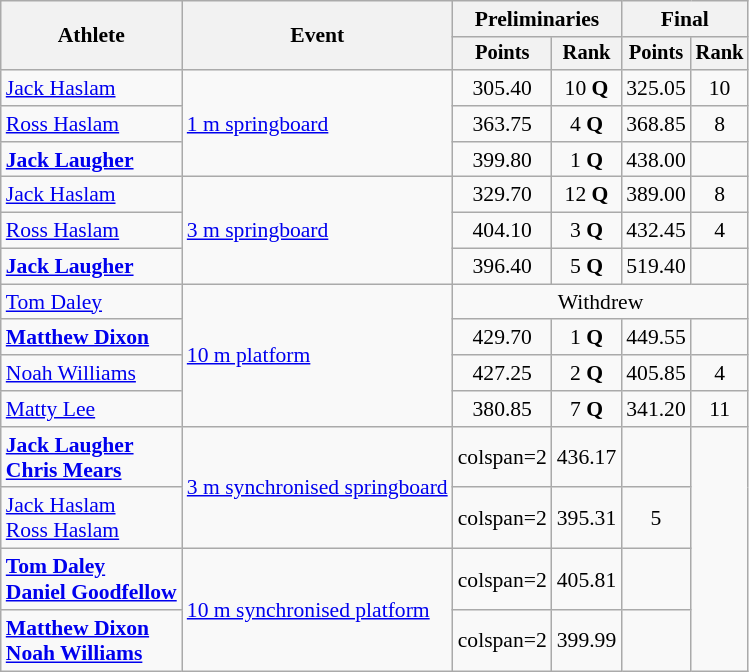<table class="wikitable" style="font-size:90%;">
<tr>
<th rowspan=2>Athlete</th>
<th rowspan=2>Event</th>
<th colspan=2>Preliminaries</th>
<th colspan=2>Final</th>
</tr>
<tr style="font-size:95%">
<th>Points</th>
<th>Rank</th>
<th>Points</th>
<th>Rank</th>
</tr>
<tr align=center>
<td align=left><a href='#'>Jack Haslam</a></td>
<td align=left rowspan=3><a href='#'>1 m springboard</a></td>
<td>305.40</td>
<td>10 <strong>Q</strong></td>
<td>325.05</td>
<td>10</td>
</tr>
<tr align=center>
<td align=left><a href='#'>Ross Haslam</a></td>
<td>363.75</td>
<td>4 <strong>Q</strong></td>
<td>368.85</td>
<td>8</td>
</tr>
<tr align=center>
<td align=left><strong><a href='#'>Jack Laugher</a></strong></td>
<td>399.80</td>
<td>1 <strong>Q</strong></td>
<td>438.00</td>
<td></td>
</tr>
<tr align=center>
<td align=left><a href='#'>Jack Haslam</a></td>
<td align=left rowspan=3><a href='#'>3 m springboard</a></td>
<td>329.70</td>
<td>12 <strong>Q</strong></td>
<td>389.00</td>
<td>8</td>
</tr>
<tr align=center>
<td align=left><a href='#'>Ross Haslam</a></td>
<td>404.10</td>
<td>3 <strong>Q</strong></td>
<td>432.45</td>
<td>4</td>
</tr>
<tr align=center>
<td align=left><strong><a href='#'>Jack Laugher</a></strong></td>
<td>396.40</td>
<td>5 <strong>Q</strong></td>
<td>519.40</td>
<td></td>
</tr>
<tr align=center>
<td align=left><a href='#'>Tom Daley</a></td>
<td align=left rowspan=4><a href='#'>10 m platform</a></td>
<td colspan=4>Withdrew</td>
</tr>
<tr align=center>
<td align=left><strong><a href='#'>Matthew Dixon</a></strong></td>
<td>429.70</td>
<td>1 <strong>Q</strong></td>
<td>449.55</td>
<td></td>
</tr>
<tr align=center>
<td align=left><a href='#'>Noah Williams</a></td>
<td>427.25</td>
<td>2 <strong>Q</strong></td>
<td>405.85</td>
<td>4</td>
</tr>
<tr align=center>
<td align=left><a href='#'>Matty Lee</a></td>
<td>380.85</td>
<td>7 <strong>Q</strong></td>
<td>341.20</td>
<td>11</td>
</tr>
<tr align=center>
<td align=left><strong><a href='#'>Jack Laugher</a><br><a href='#'>Chris Mears</a></strong></td>
<td align=left rowspan=2><a href='#'>3 m synchronised springboard</a></td>
<td>colspan=2 </td>
<td>436.17</td>
<td></td>
</tr>
<tr align=center>
<td align=left><a href='#'>Jack Haslam</a><br><a href='#'>Ross Haslam</a></td>
<td>colspan=2 </td>
<td>395.31</td>
<td>5</td>
</tr>
<tr align=center>
<td align=left><strong><a href='#'>Tom Daley</a><br><a href='#'>Daniel Goodfellow</a></strong></td>
<td align=left rowspan=2><a href='#'>10 m synchronised platform</a></td>
<td>colspan=2 </td>
<td>405.81</td>
<td></td>
</tr>
<tr align=center>
<td align=left><strong><a href='#'>Matthew Dixon</a><br><a href='#'>Noah Williams</a></strong></td>
<td>colspan=2 </td>
<td>399.99</td>
<td></td>
</tr>
</table>
